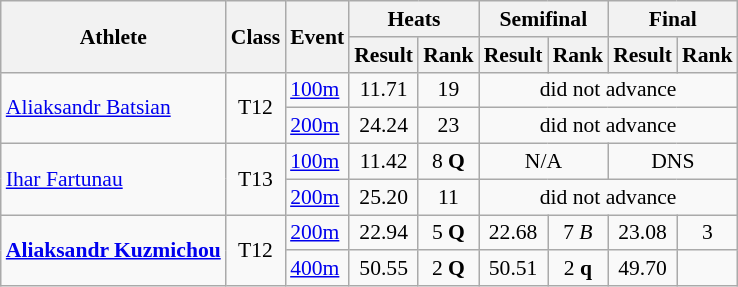<table class=wikitable style="font-size:90%">
<tr>
<th rowspan="2">Athlete</th>
<th rowspan="2">Class</th>
<th rowspan="2">Event</th>
<th colspan="2">Heats</th>
<th colspan="2">Semifinal</th>
<th colspan="2">Final</th>
</tr>
<tr>
<th>Result</th>
<th>Rank</th>
<th>Result</th>
<th>Rank</th>
<th>Result</th>
<th>Rank</th>
</tr>
<tr>
<td rowspan="2"><a href='#'>Aliaksandr Batsian</a></td>
<td rowspan="2" style="text-align:center;">T12</td>
<td><a href='#'>100m</a></td>
<td style="text-align:center;">11.71</td>
<td style="text-align:center;">19</td>
<td style="text-align:center;" colspan="4">did not advance</td>
</tr>
<tr>
<td><a href='#'>200m</a></td>
<td style="text-align:center;">24.24</td>
<td style="text-align:center;">23</td>
<td style="text-align:center;" colspan="4">did not advance</td>
</tr>
<tr>
<td rowspan="2"><a href='#'>Ihar Fartunau</a></td>
<td rowspan="2" style="text-align:center;">T13</td>
<td><a href='#'>100m</a></td>
<td style="text-align:center;">11.42</td>
<td style="text-align:center;">8 <strong>Q</strong></td>
<td style="text-align:center;" colspan="2">N/A</td>
<td style="text-align:center;" colspan="2">DNS</td>
</tr>
<tr>
<td><a href='#'>200m</a></td>
<td style="text-align:center;">25.20</td>
<td style="text-align:center;">11</td>
<td style="text-align:center;" colspan="4">did not advance</td>
</tr>
<tr>
<td rowspan="2"><strong><a href='#'>Aliaksandr Kuzmichou</a></strong></td>
<td rowspan="2" style="text-align:center;">T12</td>
<td><a href='#'>200m</a></td>
<td style="text-align:center;">22.94</td>
<td style="text-align:center;">5 <strong>Q</strong></td>
<td style="text-align:center;">22.68</td>
<td style="text-align:center;">7 <em>B</em></td>
<td style="text-align:center;">23.08</td>
<td style="text-align:center;">3</td>
</tr>
<tr>
<td><a href='#'>400m</a></td>
<td style="text-align:center;">50.55</td>
<td style="text-align:center;">2 <strong>Q</strong></td>
<td style="text-align:center;">50.51</td>
<td style="text-align:center;">2 <strong>q</strong></td>
<td style="text-align:center;">49.70</td>
<td style="text-align:center;"></td>
</tr>
</table>
